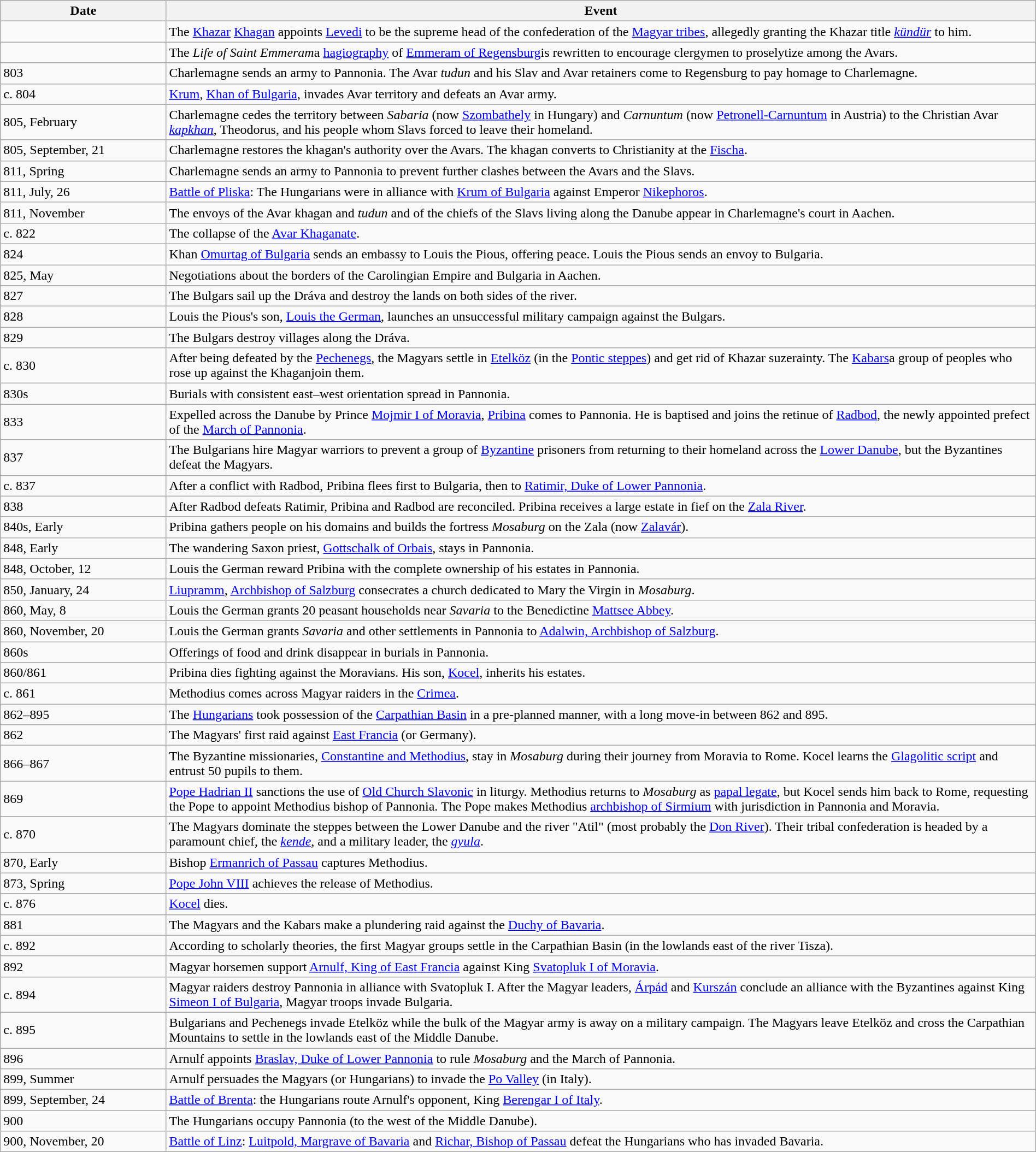<table class="wikitable" width="100%">
<tr>
<th width="16%">Date</th>
<th width="84%">Event</th>
</tr>
<tr>
<td></td>
<td>The <a href='#'>Khazar</a> <a href='#'>Khagan</a> appoints <a href='#'>Levedi</a> to be the supreme head of the confederation of the <a href='#'>Magyar tribes</a>, allegedly granting the Khazar title <em><a href='#'>kündür</a></em> to him.</td>
</tr>
<tr>
<td></td>
<td>The <em>Life of Saint Emmeram</em>a <a href='#'>hagiography</a> of <a href='#'>Emmeram of Regensburg</a>is rewritten to encourage clergymen to proselytize among the Avars.</td>
</tr>
<tr>
<td>803</td>
<td>Charlemagne sends an army to Pannonia. The Avar <em>tudun</em> and his Slav and Avar retainers come to Regensburg to pay homage to Charlemagne.</td>
</tr>
<tr>
<td>c. 804</td>
<td><a href='#'>Krum</a>, <a href='#'>Khan of Bulgaria</a>, invades Avar territory and defeats an Avar army.</td>
</tr>
<tr>
<td>805, February</td>
<td>Charlemagne cedes the territory between <em>Sabaria</em> (now <a href='#'>Szombathely</a> in Hungary) and <em>Carnuntum</em> (now <a href='#'>Petronell-Carnuntum</a> in Austria) to the Christian Avar <em><a href='#'>kapkhan</a></em>, Theodorus, and his people whom Slavs forced to leave their homeland.</td>
</tr>
<tr>
<td>805, September, 21</td>
<td>Charlemagne restores the khagan's authority over the Avars. The khagan converts to Christianity at the <a href='#'>Fischa</a>.</td>
</tr>
<tr>
<td>811, Spring</td>
<td>Charlemagne sends an army to Pannonia to prevent further clashes between the Avars and the Slavs.</td>
</tr>
<tr>
<td>811, July, 26</td>
<td><a href='#'>Battle of Pliska</a>: The Hungarians were in alliance with <a href='#'>Krum of Bulgaria</a> against Emperor <a href='#'>Nikephoros</a>.</td>
</tr>
<tr>
<td>811, November</td>
<td>The envoys of the Avar khagan and <em>tudun</em> and of the chiefs of the Slavs living along the Danube appear in Charlemagne's court in Aachen.</td>
</tr>
<tr>
<td>c. 822</td>
<td>The collapse of the <a href='#'>Avar Khaganate</a>.</td>
</tr>
<tr>
<td>824</td>
<td>Khan <a href='#'>Omurtag of Bulgaria</a> sends an embassy to Louis the Pious, offering peace. Louis the Pious sends an envoy to Bulgaria.</td>
</tr>
<tr>
<td>825, May</td>
<td>Negotiations about the borders of the Carolingian Empire and Bulgaria in Aachen.</td>
</tr>
<tr>
<td>827</td>
<td>The Bulgars sail up the Dráva and destroy the lands on both sides of the river.</td>
</tr>
<tr>
<td>828</td>
<td>Louis the Pious's son, <a href='#'>Louis the German</a>, launches an unsuccessful military campaign against the Bulgars.</td>
</tr>
<tr>
<td>829</td>
<td>The Bulgars destroy villages along the Dráva.</td>
</tr>
<tr>
<td>c. 830</td>
<td>After being defeated by the <a href='#'>Pechenegs</a>, the Magyars settle in <a href='#'>Etelköz</a> (in the <a href='#'>Pontic steppes</a>) and get rid of Khazar suzerainty. The <a href='#'>Kabars</a>a group of peoples who rose up against the Khaganjoin them.</td>
</tr>
<tr>
<td>830s</td>
<td>Burials with consistent east–west orientation spread in Pannonia.</td>
</tr>
<tr>
<td>833</td>
<td>Expelled across the Danube by Prince <a href='#'>Mojmir I of Moravia</a>, <a href='#'>Pribina</a> comes to Pannonia. He is baptised and joins the retinue of <a href='#'>Radbod</a>, the newly appointed prefect of the <a href='#'>March of Pannonia</a>.</td>
</tr>
<tr>
<td>837</td>
<td>The Bulgarians hire Magyar warriors to prevent a group of <a href='#'>Byzantine</a> prisoners from returning to their homeland across the <a href='#'>Lower Danube</a>, but the Byzantines defeat the Magyars.</td>
</tr>
<tr>
<td>c. 837</td>
<td>After a conflict with Radbod, Pribina flees first to Bulgaria, then to <a href='#'>Ratimir, Duke of Lower Pannonia</a>.</td>
</tr>
<tr>
<td>838</td>
<td>After Radbod defeats Ratimir, Pribina and Radbod are reconciled. Pribina receives a large estate in fief on the <a href='#'>Zala River</a>.</td>
</tr>
<tr>
<td>840s, Early</td>
<td>Pribina gathers people on his domains and builds the fortress <em>Mosaburg</em> on the Zala (now <a href='#'>Zalavár</a>).</td>
</tr>
<tr>
<td>848, Early</td>
<td>The wandering Saxon priest, <a href='#'>Gottschalk of Orbais</a>, stays in Pannonia.</td>
</tr>
<tr>
<td>848, October, 12</td>
<td>Louis the German reward Pribina with the complete ownership of his estates in Pannonia.</td>
</tr>
<tr>
<td>850, January, 24</td>
<td><a href='#'>Liupramm</a>, <a href='#'>Archbishop of Salzburg</a> consecrates a church dedicated to Mary the Virgin in <em>Mosaburg</em>.</td>
</tr>
<tr>
<td>860, May, 8</td>
<td>Louis the German grants 20 peasant households near <em>Savaria</em> to the Benedictine <a href='#'>Mattsee Abbey</a>.</td>
</tr>
<tr>
<td>860, November, 20</td>
<td>Louis the German grants <em>Savaria</em> and other settlements in Pannonia to <a href='#'>Adalwin, Archbishop of Salzburg</a>.</td>
</tr>
<tr>
<td>860s</td>
<td>Offerings of food and drink disappear in burials in Pannonia.</td>
</tr>
<tr>
<td>860/861</td>
<td>Pribina dies fighting against the Moravians. His son, <a href='#'>Kocel</a>, inherits his estates.</td>
</tr>
<tr>
<td>c. 861</td>
<td>Methodius comes across Magyar raiders in the <a href='#'>Crimea</a>.</td>
</tr>
<tr>
<td>862–895</td>
<td>The <a href='#'>Hungarians</a> took possession of the <a href='#'>Carpathian Basin</a> in a pre-planned manner, with a long move-in between 862 and 895.</td>
</tr>
<tr>
<td>862</td>
<td>The Magyars' first raid against <a href='#'>East Francia</a> (or Germany).</td>
</tr>
<tr>
<td>866–867</td>
<td>The Byzantine missionaries, <a href='#'>Constantine and Methodius</a>, stay in <em>Mosaburg</em> during their journey from Moravia to Rome. Kocel learns the <a href='#'>Glagolitic script</a> and entrust 50 pupils to them.</td>
</tr>
<tr>
<td>869</td>
<td><a href='#'>Pope Hadrian II</a> sanctions the use of <a href='#'>Old Church Slavonic</a> in liturgy. Methodius returns to <em>Mosaburg</em> as <a href='#'>papal legate</a>, but Kocel sends him back to Rome, requesting the Pope to appoint Methodius bishop of Pannonia. The Pope makes Methodius <a href='#'>archbishop of Sirmium</a> with jurisdiction in Pannonia and Moravia.</td>
</tr>
<tr>
<td>c. 870</td>
<td>The Magyars dominate the steppes between the Lower Danube and the river "Atil" (most probably the <a href='#'>Don River</a>). Their tribal confederation is headed by a paramount chief, the <em><a href='#'>kende</a></em>, and a military leader, the <em><a href='#'>gyula</a></em>.</td>
</tr>
<tr>
<td>870, Early</td>
<td>Bishop <a href='#'>Ermanrich of Passau</a> captures Methodius.</td>
</tr>
<tr>
<td>873, Spring</td>
<td><a href='#'>Pope John VIII</a> achieves the release of Methodius.</td>
</tr>
<tr>
<td>c. 876</td>
<td><a href='#'>Kocel</a> dies.</td>
</tr>
<tr>
<td>881</td>
<td>The Magyars and the Kabars make a plundering raid against the <a href='#'>Duchy of Bavaria</a>.</td>
</tr>
<tr>
<td>c. 892</td>
<td>According to scholarly theories, the first Magyar groups settle in the Carpathian Basin (in the lowlands east of the river Tisza).</td>
</tr>
<tr>
<td>892</td>
<td>Magyar horsemen support <a href='#'>Arnulf, King of East Francia</a> against King <a href='#'>Svatopluk I of Moravia</a>.</td>
</tr>
<tr>
<td>c. 894</td>
<td>Magyar raiders destroy Pannonia in alliance with Svatopluk I. After the Magyar leaders, <a href='#'>Árpád</a> and <a href='#'>Kurszán</a> conclude an alliance with the Byzantines against King <a href='#'>Simeon I of Bulgaria</a>, Magyar troops invade Bulgaria.</td>
</tr>
<tr>
<td>c. 895</td>
<td>Bulgarians and Pechenegs invade Etelköz while the bulk of the Magyar army is away on a military campaign. The Magyars leave Etelköz and cross the Carpathian Mountains to settle in the lowlands east of the Middle Danube.</td>
</tr>
<tr>
<td>896</td>
<td>Arnulf appoints <a href='#'>Braslav, Duke of Lower Pannonia</a> to rule <em>Mosaburg</em> and the March of Pannonia.</td>
</tr>
<tr>
<td>899, Summer</td>
<td>Arnulf persuades the Magyars (or Hungarians) to invade the <a href='#'>Po Valley</a> (in Italy).</td>
</tr>
<tr>
<td>899, September, 24</td>
<td><a href='#'>Battle of Brenta</a>: the Hungarians route Arnulf's opponent, King <a href='#'>Berengar I of Italy</a>.</td>
</tr>
<tr>
<td>900</td>
<td>The Hungarians occupy Pannonia (to the west of the Middle Danube).</td>
</tr>
<tr>
<td>900, November, 20</td>
<td><a href='#'>Battle of Linz</a>: <a href='#'>Luitpold, Margrave of Bavaria</a> and <a href='#'>Richar, Bishop of Passau</a> defeat the Hungarians who has invaded Bavaria.</td>
</tr>
</table>
